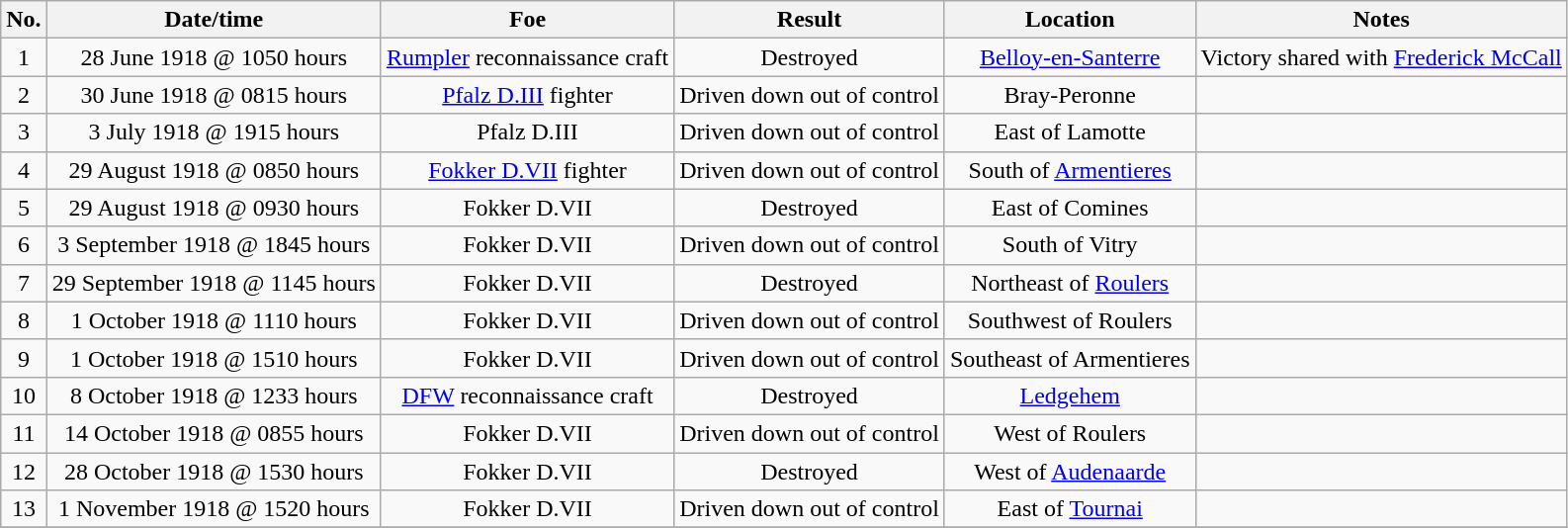<table class="wikitable">
<tr>
<th>No.</th>
<th>Date/time</th>
<th>Foe</th>
<th>Result</th>
<th>Location</th>
<th>Notes</th>
</tr>
<tr>
<td align="center">1</td>
<td align="center">28 June 1918 @ 1050 hours</td>
<td align="center"><a href='#'>Rumpler</a> reconnaissance craft</td>
<td align="center">Destroyed</td>
<td align="center"><a href='#'>Belloy-en-Santerre</a></td>
<td align="center">Victory shared with <a href='#'>Frederick McCall</a></td>
</tr>
<tr>
<td align="center">2</td>
<td align="center">30 June 1918 @ 0815 hours</td>
<td align="center"><a href='#'>Pfalz D.III</a> fighter</td>
<td align="center">Driven down out of control</td>
<td align="center">Bray-Peronne</td>
<td align="center"></td>
</tr>
<tr>
<td align="center">3</td>
<td align="center">3 July 1918 @ 1915 hours</td>
<td align="center">Pfalz D.III</td>
<td align="center">Driven down out of control</td>
<td align="center">East of Lamotte</td>
<td align="center"></td>
</tr>
<tr>
<td align="center">4</td>
<td align="center">29 August 1918 @ 0850 hours</td>
<td align="center"><a href='#'>Fokker D.VII</a> fighter</td>
<td align="center">Driven down out of control</td>
<td align="center">South of <a href='#'>Armentieres</a></td>
<td align="center"></td>
</tr>
<tr>
<td align="center">5</td>
<td align="center">29 August 1918 @ 0930 hours</td>
<td align="center">Fokker D.VII</td>
<td align="center">Destroyed</td>
<td align="center">East of Comines</td>
<td align="center"></td>
</tr>
<tr>
<td align="center">6</td>
<td align="center">3 September 1918 @ 1845 hours</td>
<td align="center">Fokker D.VII</td>
<td align="center">Driven down out of control</td>
<td align="center">South of Vitry</td>
<td align="center"></td>
</tr>
<tr>
<td align="center">7</td>
<td align="center">29 September 1918 @ 1145 hours</td>
<td align="center">Fokker D.VII</td>
<td align="center">Destroyed</td>
<td align="center">Northeast of <a href='#'>Roulers</a></td>
<td align="center"></td>
</tr>
<tr>
<td align="center">8</td>
<td align="center">1 October 1918 @ 1110 hours</td>
<td align="center">Fokker D.VII</td>
<td align="center">Driven down out of control</td>
<td align="center">Southwest of Roulers</td>
<td align="center"></td>
</tr>
<tr>
<td align="center">9</td>
<td align="center">1 October 1918 @ 1510 hours</td>
<td align="center">Fokker D.VII</td>
<td align="center">Driven down out of control</td>
<td align="center">Southeast of Armentieres</td>
<td align="center"></td>
</tr>
<tr>
<td align="center">10</td>
<td align="center">8 October 1918 @ 1233 hours</td>
<td align="center"><a href='#'>DFW</a> reconnaissance craft</td>
<td align="center">Destroyed</td>
<td align="center"><a href='#'>Ledgehem</a></td>
<td align="center"></td>
</tr>
<tr>
<td align="center">11</td>
<td align="center">14 October 1918 @ 0855 hours</td>
<td align="center">Fokker D.VII</td>
<td align="center">Driven down out of control</td>
<td align="center">West of Roulers</td>
<td align="center"></td>
</tr>
<tr>
<td align="center">12</td>
<td align="center">28 October 1918 @ 1530 hours</td>
<td align="center">Fokker D.VII</td>
<td align="center">Destroyed</td>
<td align="center">West of <a href='#'>Audenaarde</a></td>
<td align="center"></td>
</tr>
<tr>
<td align="center">13</td>
<td align="center">1 November 1918 @ 1520 hours</td>
<td align="center">Fokker D.VII</td>
<td align="center">Driven down out of control</td>
<td align="center">East of <a href='#'>Tournai</a></td>
<td align="center"></td>
</tr>
<tr>
</tr>
</table>
